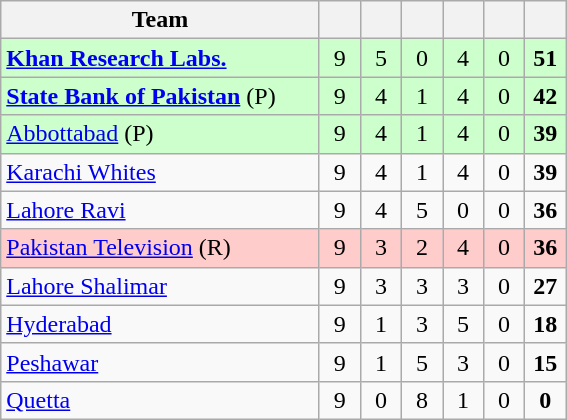<table class="wikitable sortable" style="text-align:center";"font-size:95%">
<tr>
<th style="width:205px;">Team</th>
<th style="width:20px;"></th>
<th style="width:20px;"></th>
<th style="width:20px;"></th>
<th style="width:20px;"></th>
<th style="width:20px;"></th>
<th style="width:20px;"></th>
</tr>
<tr bgcolor="#ccffcc">
<td style="text-align:left"><strong><a href='#'>Khan Research Labs.</a></strong></td>
<td>9</td>
<td>5</td>
<td>0</td>
<td>4</td>
<td>0</td>
<td><strong>51</strong></td>
</tr>
<tr bgcolor="#ccffcc">
<td style="text-align:left"><strong><a href='#'>State Bank of Pakistan</a></strong> (P)</td>
<td>9</td>
<td>4</td>
<td>1</td>
<td>4</td>
<td>0</td>
<td><strong>42</strong></td>
</tr>
<tr bgcolor="#ccffcc">
<td style="text-align:left"><a href='#'>Abbottabad</a> (P)</td>
<td>9</td>
<td>4</td>
<td>1</td>
<td>4</td>
<td>0</td>
<td><strong>39</strong></td>
</tr>
<tr>
<td style="text-align:left"><a href='#'>Karachi Whites</a></td>
<td>9</td>
<td>4</td>
<td>1</td>
<td>4</td>
<td>0</td>
<td><strong>39</strong></td>
</tr>
<tr>
<td style="text-align:left"><a href='#'>Lahore Ravi</a></td>
<td>9</td>
<td>4</td>
<td>5</td>
<td>0</td>
<td>0</td>
<td><strong>36</strong></td>
</tr>
<tr bgcolor="#ffcccc">
<td style="text-align:left"><a href='#'>Pakistan Television</a> (R)</td>
<td>9</td>
<td>3</td>
<td>2</td>
<td>4</td>
<td>0</td>
<td><strong>36</strong></td>
</tr>
<tr>
<td style="text-align:left"><a href='#'>Lahore Shalimar</a></td>
<td>9</td>
<td>3</td>
<td>3</td>
<td>3</td>
<td>0</td>
<td><strong>27</strong></td>
</tr>
<tr>
<td style="text-align:left"><a href='#'>Hyderabad</a></td>
<td>9</td>
<td>1</td>
<td>3</td>
<td>5</td>
<td>0</td>
<td><strong>18</strong></td>
</tr>
<tr>
<td style="text-align:left"><a href='#'>Peshawar</a></td>
<td>9</td>
<td>1</td>
<td>5</td>
<td>3</td>
<td>0</td>
<td><strong>15</strong></td>
</tr>
<tr>
<td style="text-align:left"><a href='#'>Quetta</a></td>
<td>9</td>
<td>0</td>
<td>8</td>
<td>1</td>
<td>0</td>
<td><strong>0</strong></td>
</tr>
</table>
